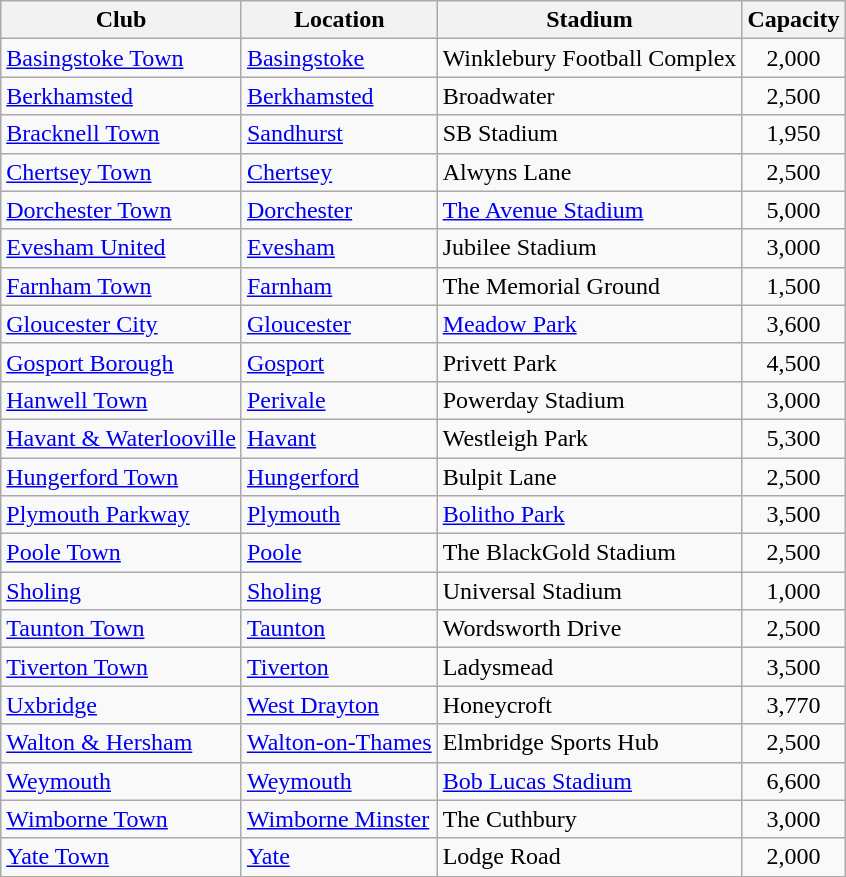<table class="wikitable sortable">
<tr>
<th>Club</th>
<th>Location</th>
<th>Stadium</th>
<th>Capacity</th>
</tr>
<tr>
<td><a href='#'>Basingstoke Town</a></td>
<td><a href='#'>Basingstoke</a></td>
<td>Winklebury Football Complex </td>
<td align="center">2,000</td>
</tr>
<tr>
<td><a href='#'>Berkhamsted</a></td>
<td><a href='#'>Berkhamsted</a></td>
<td>Broadwater</td>
<td align="center">2,500</td>
</tr>
<tr>
<td><a href='#'>Bracknell Town</a></td>
<td><a href='#'>Sandhurst</a></td>
<td>SB Stadium</td>
<td align="center">1,950</td>
</tr>
<tr>
<td><a href='#'>Chertsey Town</a></td>
<td><a href='#'>Chertsey</a></td>
<td>Alwyns Lane</td>
<td align="center">2,500</td>
</tr>
<tr>
<td><a href='#'>Dorchester Town</a></td>
<td><a href='#'>Dorchester</a></td>
<td><a href='#'>The Avenue Stadium</a></td>
<td align="center">5,000</td>
</tr>
<tr>
<td><a href='#'>Evesham United</a></td>
<td><a href='#'>Evesham</a></td>
<td>Jubilee Stadium</td>
<td align="center">3,000</td>
</tr>
<tr>
<td><a href='#'>Farnham Town</a></td>
<td><a href='#'>Farnham</a></td>
<td>The Memorial Ground</td>
<td align="center">1,500</td>
</tr>
<tr>
<td><a href='#'>Gloucester City</a></td>
<td><a href='#'>Gloucester</a></td>
<td><a href='#'>Meadow Park</a></td>
<td align="center">3,600</td>
</tr>
<tr>
<td><a href='#'>Gosport Borough</a></td>
<td><a href='#'>Gosport</a></td>
<td>Privett Park</td>
<td align="center">4,500</td>
</tr>
<tr>
<td><a href='#'>Hanwell Town</a></td>
<td><a href='#'>Perivale</a></td>
<td>Powerday Stadium</td>
<td align="center">3,000</td>
</tr>
<tr>
<td><a href='#'>Havant & Waterlooville</a></td>
<td><a href='#'>Havant</a></td>
<td>Westleigh Park</td>
<td align="center">5,300</td>
</tr>
<tr>
<td><a href='#'>Hungerford Town</a></td>
<td><a href='#'>Hungerford</a></td>
<td>Bulpit Lane</td>
<td align="center">2,500</td>
</tr>
<tr>
<td><a href='#'>Plymouth Parkway</a></td>
<td><a href='#'>Plymouth</a></td>
<td><a href='#'>Bolitho Park</a></td>
<td align="center">3,500</td>
</tr>
<tr>
<td><a href='#'>Poole Town</a></td>
<td><a href='#'>Poole</a></td>
<td>The BlackGold Stadium</td>
<td align="center">2,500</td>
</tr>
<tr>
<td><a href='#'>Sholing</a></td>
<td><a href='#'>Sholing</a></td>
<td>Universal Stadium</td>
<td align="center">1,000</td>
</tr>
<tr>
<td><a href='#'>Taunton Town</a></td>
<td><a href='#'>Taunton</a></td>
<td>Wordsworth Drive</td>
<td align="center">2,500</td>
</tr>
<tr>
<td><a href='#'>Tiverton Town</a></td>
<td><a href='#'>Tiverton</a></td>
<td>Ladysmead</td>
<td align="center">3,500</td>
</tr>
<tr>
<td><a href='#'>Uxbridge</a></td>
<td><a href='#'>West Drayton</a></td>
<td>Honeycroft</td>
<td align="center">3,770</td>
</tr>
<tr>
<td><a href='#'>Walton & Hersham</a></td>
<td><a href='#'>Walton-on-Thames</a></td>
<td>Elmbridge Sports Hub</td>
<td align="center">2,500</td>
</tr>
<tr>
<td><a href='#'>Weymouth</a></td>
<td><a href='#'>Weymouth</a></td>
<td><a href='#'>Bob Lucas Stadium</a></td>
<td align="center">6,600</td>
</tr>
<tr>
<td><a href='#'>Wimborne Town</a></td>
<td><a href='#'>Wimborne Minster</a></td>
<td>The Cuthbury</td>
<td align="center">3,000</td>
</tr>
<tr>
<td><a href='#'>Yate Town</a></td>
<td><a href='#'>Yate</a></td>
<td>Lodge Road</td>
<td align="center">2,000</td>
</tr>
</table>
